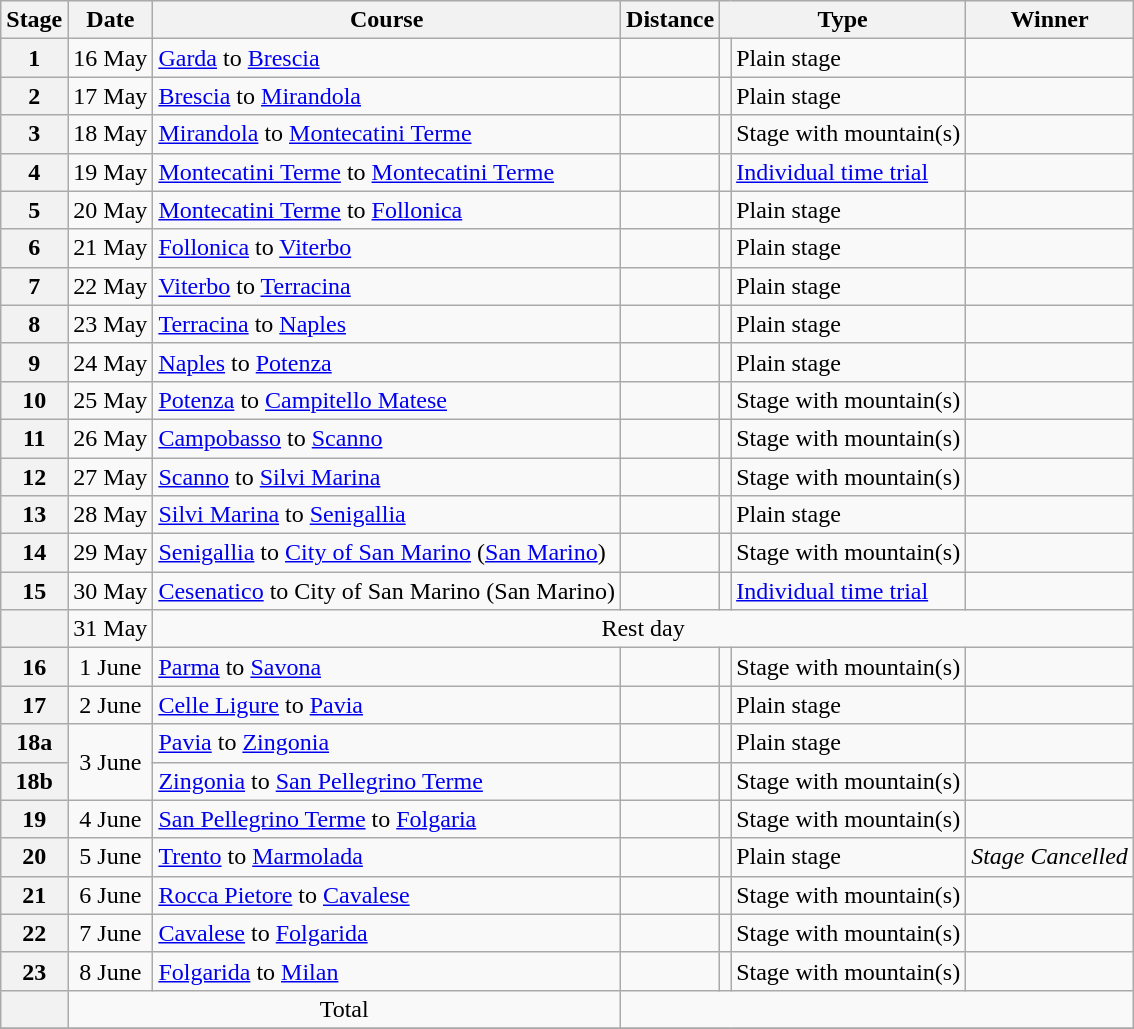<table class="wikitable">
<tr style="background:#efefef;">
<th>Stage</th>
<th>Date</th>
<th>Course</th>
<th>Distance</th>
<th colspan="2">Type</th>
<th>Winner</th>
</tr>
<tr>
<th style="text-align:center">1</th>
<td style="text-align:center;">16 May</td>
<td><a href='#'>Garda</a> to <a href='#'>Brescia</a></td>
<td style="text-align:center;"></td>
<td style="text-align:center;"></td>
<td>Plain stage</td>
<td></td>
</tr>
<tr>
<th style="text-align:center">2</th>
<td style="text-align:center;">17 May</td>
<td><a href='#'>Brescia</a> to <a href='#'>Mirandola</a></td>
<td style="text-align:center;"></td>
<td style="text-align:center;"></td>
<td>Plain stage</td>
<td></td>
</tr>
<tr>
<th style="text-align:center">3</th>
<td style="text-align:center;">18 May</td>
<td><a href='#'>Mirandola</a> to <a href='#'>Montecatini Terme</a></td>
<td style="text-align:center;"></td>
<td style="text-align:center;"></td>
<td>Stage with mountain(s)</td>
<td></td>
</tr>
<tr>
<th style="text-align:center">4</th>
<td style="text-align:center;">19 May</td>
<td><a href='#'>Montecatini Terme</a> to <a href='#'>Montecatini Terme</a></td>
<td style="text-align:center;"></td>
<td style="text-align:center;"></td>
<td><a href='#'>Individual time trial</a></td>
<td></td>
</tr>
<tr>
<th style="text-align:center">5</th>
<td style="text-align:center;">20 May</td>
<td><a href='#'>Montecatini Terme</a> to <a href='#'>Follonica</a></td>
<td style="text-align:center;"></td>
<td style="text-align:center;"></td>
<td>Plain stage</td>
<td></td>
</tr>
<tr>
<th style="text-align:center">6</th>
<td style="text-align:center;">21 May</td>
<td><a href='#'>Follonica</a> to <a href='#'>Viterbo</a></td>
<td style="text-align:center;"></td>
<td style="text-align:center;"></td>
<td>Plain stage</td>
<td></td>
</tr>
<tr>
<th style="text-align:center">7</th>
<td style="text-align:center;">22 May</td>
<td><a href='#'>Viterbo</a> to <a href='#'>Terracina</a></td>
<td style="text-align:center;"></td>
<td style="text-align:center;"></td>
<td>Plain stage</td>
<td></td>
</tr>
<tr>
<th style="text-align:center">8</th>
<td style="text-align:center;">23 May</td>
<td><a href='#'>Terracina</a> to <a href='#'>Naples</a></td>
<td style="text-align:center;"></td>
<td style="text-align:center;"></td>
<td>Plain stage</td>
<td></td>
</tr>
<tr>
<th style="text-align:center">9</th>
<td style="text-align:center;">24 May</td>
<td><a href='#'>Naples</a> to <a href='#'>Potenza</a></td>
<td style="text-align:center;"></td>
<td style="text-align:center;"></td>
<td>Plain stage</td>
<td></td>
</tr>
<tr>
<th style="text-align:center">10</th>
<td style="text-align:center;">25 May</td>
<td><a href='#'>Potenza</a> to <a href='#'>Campitello Matese</a></td>
<td style="text-align:center;"></td>
<td style="text-align:center;"></td>
<td>Stage with mountain(s)</td>
<td></td>
</tr>
<tr>
<th style="text-align:center">11</th>
<td style="text-align:center;">26 May</td>
<td><a href='#'>Campobasso</a> to <a href='#'>Scanno</a></td>
<td style="text-align:center;"></td>
<td style="text-align:center;"></td>
<td>Stage with mountain(s)</td>
<td></td>
</tr>
<tr>
<th style="text-align:center">12</th>
<td style="text-align:center;">27 May</td>
<td><a href='#'>Scanno</a> to <a href='#'>Silvi Marina</a></td>
<td style="text-align:center;"></td>
<td style="text-align:center;"></td>
<td>Stage with mountain(s)</td>
<td></td>
</tr>
<tr>
<th style="text-align:center">13</th>
<td style="text-align:center;">28 May</td>
<td><a href='#'>Silvi Marina</a> to <a href='#'>Senigallia</a></td>
<td style="text-align:center;"></td>
<td style="text-align:center;"></td>
<td>Plain stage</td>
<td></td>
</tr>
<tr>
<th style="text-align:center">14</th>
<td style="text-align:center;">29 May</td>
<td><a href='#'>Senigallia</a> to <a href='#'>City of San Marino</a> (<a href='#'>San Marino</a>)</td>
<td style="text-align:center;"></td>
<td style="text-align:center;"></td>
<td>Stage with mountain(s)</td>
<td></td>
</tr>
<tr>
<th style="text-align:center">15</th>
<td style="text-align:center;">30 May</td>
<td><a href='#'>Cesenatico</a> to City of San Marino (San Marino)</td>
<td style="text-align:center;"></td>
<td style="text-align:center;"></td>
<td><a href='#'>Individual time trial</a></td>
<td></td>
</tr>
<tr>
<th></th>
<td align="center">31 May</td>
<td colspan="6" align=center>Rest day</td>
</tr>
<tr>
<th style="text-align:center">16</th>
<td style="text-align:center;">1 June</td>
<td><a href='#'>Parma</a> to <a href='#'>Savona</a></td>
<td style="text-align:center;"></td>
<td style="text-align:center;"></td>
<td>Stage with mountain(s)</td>
<td></td>
</tr>
<tr>
<th style="text-align:center">17</th>
<td style="text-align:center;">2 June</td>
<td><a href='#'>Celle Ligure</a> to <a href='#'>Pavia</a></td>
<td style="text-align:center;"></td>
<td style="text-align:center;"></td>
<td>Plain stage</td>
<td></td>
</tr>
<tr>
<th style="text-align:center">18a</th>
<td style="text-align:center;" rowspan="2">3 June</td>
<td><a href='#'>Pavia</a> to <a href='#'>Zingonia</a></td>
<td style="text-align:center;"></td>
<td style="text-align:center;"></td>
<td>Plain stage</td>
<td></td>
</tr>
<tr>
<th style="text-align:center">18b</th>
<td><a href='#'>Zingonia</a> to <a href='#'>San Pellegrino Terme</a></td>
<td style="text-align:center;"></td>
<td style="text-align:center;"></td>
<td>Stage with mountain(s)</td>
<td></td>
</tr>
<tr>
<th style="text-align:center">19</th>
<td style="text-align:center;">4 June</td>
<td><a href='#'>San Pellegrino Terme</a> to <a href='#'>Folgaria</a></td>
<td style="text-align:center;"></td>
<td style="text-align:center;"></td>
<td>Stage with mountain(s)</td>
<td></td>
</tr>
<tr>
<th style="text-align:center">20</th>
<td style="text-align:center;">5 June</td>
<td><a href='#'>Trento</a> to <a href='#'>Marmolada</a></td>
<td style="text-align:center;"></td>
<td style="text-align:center;"></td>
<td>Plain stage</td>
<td style="text-align:center;"><em>Stage Cancelled</em></td>
</tr>
<tr>
<th style="text-align:center">21</th>
<td style="text-align:center;">6 June</td>
<td><a href='#'>Rocca Pietore</a> to <a href='#'>Cavalese</a></td>
<td style="text-align:center;"></td>
<td style="text-align:center;"></td>
<td>Stage with mountain(s)</td>
<td></td>
</tr>
<tr>
<th style="text-align:center">22</th>
<td style="text-align:center;">7 June</td>
<td><a href='#'>Cavalese</a> to <a href='#'>Folgarida</a></td>
<td style="text-align:center;"></td>
<td style="text-align:center;"></td>
<td>Stage with mountain(s)</td>
<td></td>
</tr>
<tr>
<th style="text-align:center">23</th>
<td style="text-align:center;">8 June</td>
<td><a href='#'>Folgarida</a> to <a href='#'>Milan</a></td>
<td style="text-align:center;"></td>
<td style="text-align:center;"></td>
<td>Stage with mountain(s)</td>
<td></td>
</tr>
<tr>
<th></th>
<td colspan="2" align=center>Total</td>
<td colspan="5" align="center"></td>
</tr>
<tr>
</tr>
</table>
